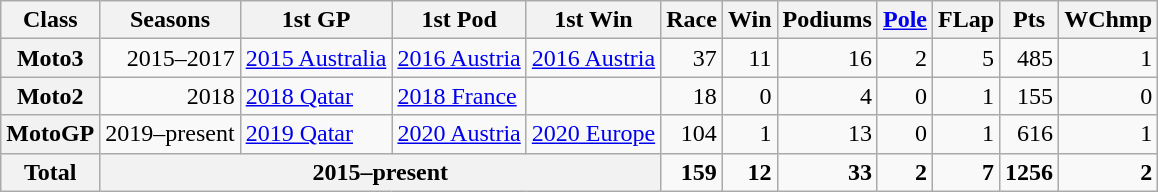<table class="wikitable" style="text-align:right;">
<tr>
<th>Class</th>
<th>Seasons</th>
<th>1st GP</th>
<th>1st Pod</th>
<th>1st Win</th>
<th>Race</th>
<th>Win</th>
<th>Podiums</th>
<th><a href='#'>Pole</a></th>
<th>FLap</th>
<th>Pts</th>
<th>WChmp</th>
</tr>
<tr>
<th>Moto3</th>
<td>2015–2017</td>
<td style="text-align:left;"><a href='#'>2015 Australia</a></td>
<td style="text-align:left;"><a href='#'>2016 Austria</a></td>
<td style="text-align:left;"><a href='#'>2016 Austria</a></td>
<td>37</td>
<td>11</td>
<td>16</td>
<td>2</td>
<td>5</td>
<td>485</td>
<td>1</td>
</tr>
<tr>
<th>Moto2</th>
<td>2018</td>
<td style="text-align:left;"><a href='#'>2018 Qatar</a></td>
<td style="text-align:left;"><a href='#'>2018 France</a></td>
<td style="text-align:left;"></td>
<td>18</td>
<td>0</td>
<td>4</td>
<td>0</td>
<td>1</td>
<td>155</td>
<td>0</td>
</tr>
<tr>
<th>MotoGP</th>
<td>2019–present</td>
<td style="text-align:left;"><a href='#'>2019 Qatar</a></td>
<td style="text-align:left;"><a href='#'>2020 Austria</a></td>
<td style="text-align:left;"><a href='#'>2020 Europe</a></td>
<td>104</td>
<td>1</td>
<td>13</td>
<td>0</td>
<td>1</td>
<td>616</td>
<td>1</td>
</tr>
<tr>
<th>Total</th>
<th colspan="4">2015–present</th>
<td><strong>159</strong></td>
<td><strong>12</strong></td>
<td><strong>33</strong></td>
<td><strong>2</strong></td>
<td><strong>7</strong></td>
<td><strong>1256</strong></td>
<td><strong>2</strong></td>
</tr>
</table>
